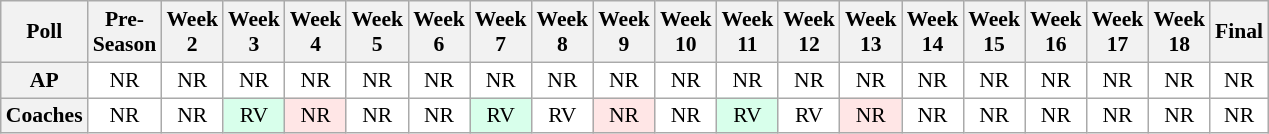<table class="wikitable" style="white-space:nowrap;font-size:90%">
<tr>
<th>Poll</th>
<th>Pre-<br>Season</th>
<th>Week<br>2</th>
<th>Week<br>3</th>
<th>Week<br>4</th>
<th>Week<br>5</th>
<th>Week<br>6</th>
<th>Week<br>7</th>
<th>Week<br>8</th>
<th>Week<br>9</th>
<th>Week<br>10</th>
<th>Week<br>11</th>
<th>Week<br>12</th>
<th>Week<br>13</th>
<th>Week<br>14</th>
<th>Week<br>15</th>
<th>Week<br>16</th>
<th>Week<br>17</th>
<th>Week<br>18</th>
<th>Final</th>
</tr>
<tr style="text-align:center;">
<th>AP</th>
<td style="background:#FFF;">NR</td>
<td style="background:#FFF;">NR</td>
<td style="background:#FFF;">NR</td>
<td style="background:#FFF;">NR</td>
<td style="background:#FFF;">NR</td>
<td style="background:#FFF;">NR</td>
<td style="background:#FFF;">NR</td>
<td style="background:#FFF;">NR</td>
<td style="background:#FFF;">NR</td>
<td style="background:#FFF;">NR</td>
<td style="background:#FFF;">NR</td>
<td style="background:#FFF;">NR</td>
<td style="background:#FFF;">NR</td>
<td style="background:#FFF;">NR</td>
<td style="background:#FFF;">NR</td>
<td style="background:#FFF;">NR</td>
<td style="background:#FFF;">NR</td>
<td style="background:#FFF;">NR</td>
<td style="background:#FFF;">NR</td>
</tr>
<tr style="text-align:center;">
<th>Coaches</th>
<td style="background:#FFF;">NR</td>
<td style="background:#FFF;">NR</td>
<td style="background:#D8FFEB;">RV</td>
<td style="background:#FFE6E6;">NR</td>
<td style="background:#FFF;">NR</td>
<td style="background:#FFF;">NR</td>
<td style="background:#D8FFEB;">RV</td>
<td style="background:#FFF;">RV</td>
<td style="background:#FFE6E6;">NR</td>
<td style="background:#FFF;">NR</td>
<td style="background:#D8FFEB;">RV</td>
<td style="background:#FFF;">RV</td>
<td style="background:#FFE6E6;">NR</td>
<td style="background:#FFF;">NR</td>
<td style="background:#FFF;">NR</td>
<td style="background:#FFF;">NR</td>
<td style="background:#FFF;">NR</td>
<td style="background:#FFF;">NR</td>
<td style="background:#FFF;">NR</td>
</tr>
</table>
